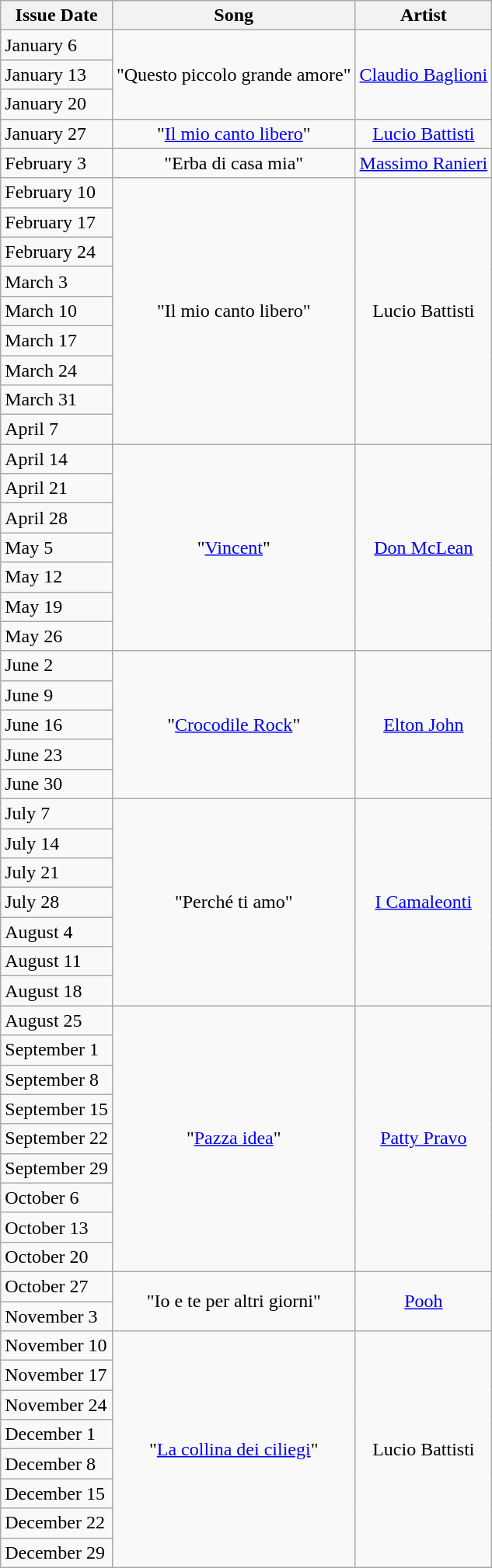<table class="wikitable">
<tr>
<th>Issue Date</th>
<th>Song</th>
<th>Artist</th>
</tr>
<tr>
<td>January 6</td>
<td align="center" rowspan="3">"Questo piccolo grande amore"</td>
<td align="center" rowspan="3"><a href='#'>Claudio Baglioni</a></td>
</tr>
<tr>
<td>January 13</td>
</tr>
<tr>
<td>January 20</td>
</tr>
<tr>
<td>January 27</td>
<td align="center" rowspan="1">"<a href='#'>Il mio canto libero</a>"</td>
<td align="center" rowspan="1"><a href='#'>Lucio Battisti</a></td>
</tr>
<tr>
<td>February 3</td>
<td align="center" rowspan="1">"Erba di casa mia"</td>
<td align="center" rowspan="1"><a href='#'>Massimo Ranieri</a></td>
</tr>
<tr>
<td>February 10</td>
<td align="center" rowspan="9">"Il mio canto libero"</td>
<td align="center" rowspan="9">Lucio Battisti</td>
</tr>
<tr>
<td>February 17</td>
</tr>
<tr>
<td>February 24</td>
</tr>
<tr>
<td>March 3</td>
</tr>
<tr>
<td>March 10</td>
</tr>
<tr>
<td>March 17</td>
</tr>
<tr>
<td>March 24</td>
</tr>
<tr>
<td>March 31</td>
</tr>
<tr>
<td>April 7</td>
</tr>
<tr>
<td>April 14</td>
<td align="center" rowspan="7">"<a href='#'>Vincent</a>"</td>
<td align="center" rowspan="7"><a href='#'>Don McLean</a></td>
</tr>
<tr>
<td>April 21</td>
</tr>
<tr>
<td>April 28</td>
</tr>
<tr>
<td>May 5</td>
</tr>
<tr>
<td>May 12</td>
</tr>
<tr>
<td>May 19</td>
</tr>
<tr>
<td>May 26</td>
</tr>
<tr>
<td>June 2</td>
<td align="center" rowspan="5">"<a href='#'>Crocodile Rock</a>"</td>
<td align="center" rowspan="5"><a href='#'>Elton John</a></td>
</tr>
<tr>
<td>June 9</td>
</tr>
<tr>
<td>June 16</td>
</tr>
<tr>
<td>June 23</td>
</tr>
<tr>
<td>June 30</td>
</tr>
<tr>
<td>July 7</td>
<td align="center" rowspan="7">"Perché ti amo"</td>
<td align="center" rowspan="7"><a href='#'>I Camaleonti</a></td>
</tr>
<tr>
<td>July 14</td>
</tr>
<tr>
<td>July 21</td>
</tr>
<tr>
<td>July 28</td>
</tr>
<tr>
<td>August 4</td>
</tr>
<tr>
<td>August 11</td>
</tr>
<tr>
<td>August 18</td>
</tr>
<tr>
<td>August 25</td>
<td align="center" rowspan="9">"<a href='#'>Pazza idea</a>"</td>
<td align="center" rowspan="9"><a href='#'>Patty Pravo</a></td>
</tr>
<tr>
<td>September 1</td>
</tr>
<tr>
<td>September 8</td>
</tr>
<tr>
<td>September 15</td>
</tr>
<tr>
<td>September 22</td>
</tr>
<tr>
<td>September 29</td>
</tr>
<tr>
<td>October 6</td>
</tr>
<tr>
<td>October 13</td>
</tr>
<tr>
<td>October 20</td>
</tr>
<tr>
<td>October 27</td>
<td align="center" rowspan="2">"Io e te per altri giorni"</td>
<td align="center" rowspan="2"><a href='#'>Pooh</a></td>
</tr>
<tr>
<td>November 3</td>
</tr>
<tr>
<td>November 10</td>
<td align="center" rowspan="8">"<a href='#'>La collina dei ciliegi</a>"</td>
<td align="center" rowspan="8">Lucio Battisti</td>
</tr>
<tr>
<td>November 17</td>
</tr>
<tr>
<td>November 24</td>
</tr>
<tr>
<td>December 1</td>
</tr>
<tr>
<td>December 8</td>
</tr>
<tr>
<td>December 15</td>
</tr>
<tr>
<td>December 22</td>
</tr>
<tr>
<td>December 29</td>
</tr>
</table>
